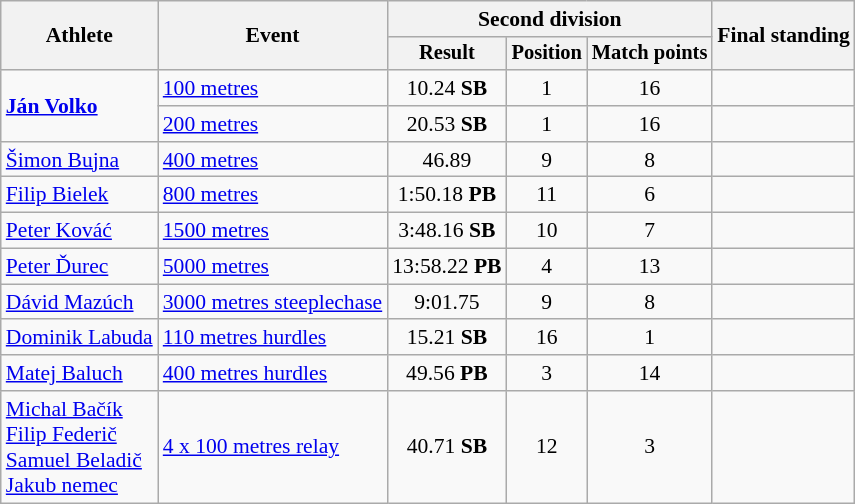<table class=wikitable style="font-size:90%">
<tr>
<th rowspan="2">Athlete</th>
<th rowspan="2">Event</th>
<th colspan="3">Second division</th>
<th rowspan="2">Final standing</th>
</tr>
<tr style="font-size:95%">
<th>Result</th>
<th>Position</th>
<th>Match points</th>
</tr>
<tr align=center>
<td align=left rowspan="2"><strong><a href='#'>Ján Volko</a></strong></td>
<td align=left><a href='#'>100 metres</a></td>
<td>10.24 <strong>SB</strong></td>
<td>1</td>
<td>16</td>
<td></td>
</tr>
<tr align=center>
<td align=left><a href='#'>200 metres</a></td>
<td>20.53 <strong>SB</strong></td>
<td>1</td>
<td>16</td>
<td></td>
</tr>
<tr align=center>
<td align=left><a href='#'>Šimon Bujna</a></td>
<td align=left><a href='#'>400 metres</a></td>
<td>46.89</td>
<td>9</td>
<td>8</td>
<td></td>
</tr>
<tr align=center>
<td align=left><a href='#'>Filip Bielek</a></td>
<td align=left><a href='#'>800 metres</a></td>
<td>1:50.18 <strong>PB</strong></td>
<td>11</td>
<td>6</td>
<td></td>
</tr>
<tr align=center>
<td align=left><a href='#'>Peter Kováć</a></td>
<td align=left><a href='#'>1500 metres</a></td>
<td>3:48.16 <strong>SB</strong></td>
<td>10</td>
<td>7</td>
<td></td>
</tr>
<tr align=center>
<td align=left><a href='#'>Peter Ďurec</a></td>
<td align=left><a href='#'>5000 metres</a></td>
<td>13:58.22 <strong>PB</strong></td>
<td>4</td>
<td>13</td>
<td></td>
</tr>
<tr align=center>
<td align=left><a href='#'>Dávid Mazúch</a></td>
<td align=left><a href='#'>3000 metres steeplechase</a></td>
<td>9:01.75</td>
<td>9</td>
<td>8</td>
<td></td>
</tr>
<tr align=center>
<td align=left><a href='#'>Dominik Labuda</a></td>
<td align=left><a href='#'>110 metres hurdles</a></td>
<td>15.21	<strong>SB</strong></td>
<td>16</td>
<td>1</td>
<td></td>
</tr>
<tr align=center>
<td align=left><a href='#'>Matej Baluch</a></td>
<td align=left><a href='#'>400 metres hurdles</a></td>
<td>49.56	<strong>PB</strong></td>
<td>3</td>
<td>14</td>
<td></td>
</tr>
<tr align=center>
<td align=left><a href='#'>Michal Bačík</a><br><a href='#'>Filip Federič</a><br><a href='#'>Samuel Beladič</a><br><a href='#'>Jakub nemec</a></td>
<td align=left><a href='#'>4 x 100 metres relay</a></td>
<td>40.71	<strong>SB</strong></td>
<td>12</td>
<td>3</td>
<td></td>
</tr>
</table>
